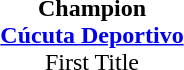<table cellspacing=0 width=100%>
<tr>
<td align=center><br></td>
</tr>
<tr>
<td align=center><strong>Champion<br><a href='#'>Cúcuta Deportivo</a></strong><br>First Title</td>
</tr>
</table>
